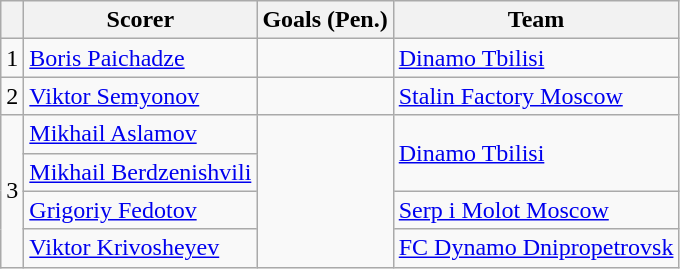<table class="wikitable">
<tr>
<th></th>
<th>Scorer</th>
<th>Goals (Pen.)</th>
<th>Team</th>
</tr>
<tr>
<td>1</td>
<td><a href='#'>Boris Paichadze</a></td>
<td></td>
<td><a href='#'>Dinamo Tbilisi</a></td>
</tr>
<tr>
<td>2</td>
<td><a href='#'>Viktor Semyonov</a></td>
<td></td>
<td><a href='#'>Stalin Factory Moscow</a></td>
</tr>
<tr>
<td rowspan="4">3</td>
<td><a href='#'>Mikhail Aslamov</a></td>
<td rowspan="4"></td>
<td rowspan="2"><a href='#'>Dinamo Tbilisi</a></td>
</tr>
<tr>
<td><a href='#'>Mikhail Berdzenishvili</a></td>
</tr>
<tr>
<td><a href='#'>Grigoriy Fedotov</a></td>
<td><a href='#'>Serp i Molot Moscow</a></td>
</tr>
<tr>
<td><a href='#'>Viktor Krivosheyev</a></td>
<td><a href='#'>FC Dynamo Dnipropetrovsk</a></td>
</tr>
</table>
